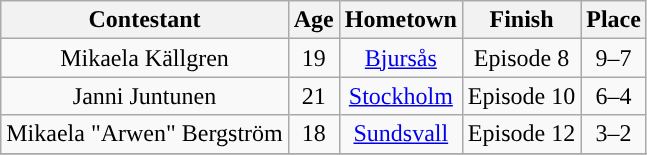<table class="wikitable" style="text-align:center;">
<tr>
<th colspan="1">Contestant</th>
<th colspan="1">Age</th>
<th colspan="1">Hometown</th>
<th>Finish</th>
<th>Place</th>
</tr>
<tr>
<td>Mikaela Källgren</td>
<td>19</td>
<td><a href='#'>Bjursås</a></td>
<td>Episode 8</td>
<td>9–7</td>
</tr>
<tr>
<td>Janni Juntunen</td>
<td>21</td>
<td><a href='#'>Stockholm</a></td>
<td>Episode 10</td>
<td>6–4</td>
</tr>
<tr>
<td>Mikaela "Arwen" Bergström</td>
<td>18</td>
<td><a href='#'>Sundsvall</a></td>
<td>Episode 12</td>
<td>3–2</td>
</tr>
<tr>
</tr>
</table>
